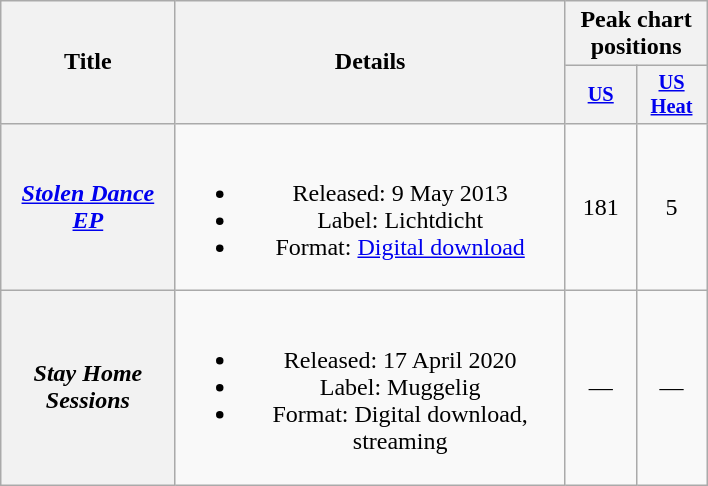<table class="wikitable plainrowheaders" style="text-align:center;">
<tr>
<th scope="col" rowspan="2" style="width:6.8em;">Title</th>
<th scope="col" rowspan="2" style="width:15.8em;">Details</th>
<th scope="col" colspan="2">Peak chart positions</th>
</tr>
<tr>
<th scope="col" style="width:3em;font-size:85%;"><a href='#'>US</a><br></th>
<th scope="col" style="width:3em;font-size:85%;"><a href='#'>US<br>Heat</a><br></th>
</tr>
<tr>
<th scope="row"><em><a href='#'>Stolen Dance EP</a></em></th>
<td><br><ul><li>Released: 9 May 2013</li><li>Label: Lichtdicht</li><li>Format: <a href='#'>Digital download</a></li></ul></td>
<td>181</td>
<td>5</td>
</tr>
<tr>
<th scope="row"><em>Stay Home Sessions</em></th>
<td><br><ul><li>Released: 17 April 2020</li><li>Label: Muggelig</li><li>Format: Digital download, streaming</li></ul></td>
<td>—</td>
<td>—</td>
</tr>
</table>
